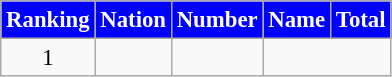<table class="wikitable" style="font-size: 95%; text-align: center;">
<tr>
<th style="background:#00f; color:white; text-align:center;">Ranking</th>
<th style="background:#00f; color:white; text-align:center;">Nation</th>
<th style="background:#00f; color:white; text-align:center;">Number</th>
<th style="background:#00f; color:white; text-align:center;">Name</th>
<th style="background:#00f; color:white; text-align:center;">Total</th>
</tr>
<tr>
<td>1</td>
<td></td>
<td></td>
</tr>
</table>
